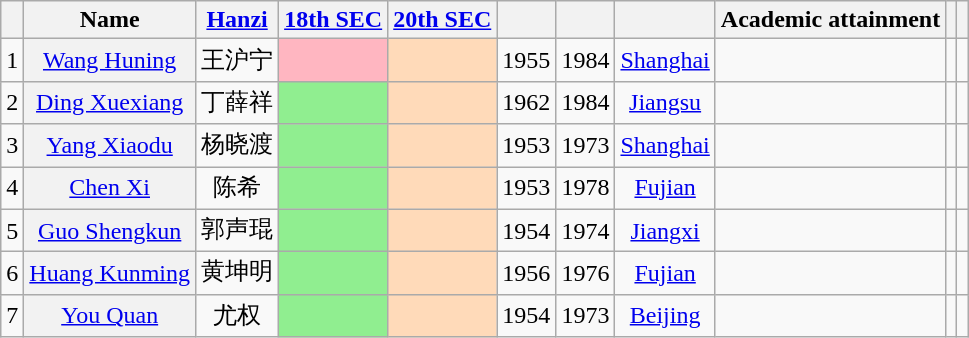<table class="wikitable sortable" style=text-align:center>
<tr>
<th scope=col></th>
<th scope=col>Name</th>
<th scope=col><a href='#'>Hanzi</a></th>
<th scope=col><a href='#'>18th SEC</a></th>
<th scope=col><a href='#'>20th SEC</a></th>
<th scope=col></th>
<th scope=col></th>
<th scope=col></th>
<th scope=col>Academic attainment</th>
<th scope=col></th>
<th scope=col class="unsortable"></th>
</tr>
<tr>
<td>1</td>
<th align="center" scope="row" style="font-weight:normal;"><a href='#'>Wang Huning</a></th>
<td data-sort-value="4">王沪宁</td>
<td bgcolor = LightPink></td>
<td bgcolor = PeachPuff></td>
<td>1955</td>
<td>1984</td>
<td><a href='#'>Shanghai</a></td>
<td></td>
<td></td>
<td></td>
</tr>
<tr>
<td>2</td>
<th align="center" scope="row" style="font-weight:normal;"><a href='#'>Ding Xuexiang</a></th>
<td data-sort-value="1">丁薛祥</td>
<td bgcolor = LightGreen></td>
<td bgcolor = PeachPuff></td>
<td>1962</td>
<td>1984</td>
<td><a href='#'>Jiangsu</a></td>
<td></td>
<td></td>
<td></td>
</tr>
<tr>
<td>3</td>
<th align="center" scope="row" style="font-weight:normal;"><a href='#'>Yang Xiaodu</a></th>
<td data-sort-value="13">杨晓渡</td>
<td bgcolor = LightGreen></td>
<td bgcolor = PeachPuff></td>
<td>1953</td>
<td>1973</td>
<td><a href='#'>Shanghai</a></td>
<td></td>
<td></td>
<td></td>
</tr>
<tr>
<td>4</td>
<th align="center" scope="row" style="font-weight:normal;"><a href='#'>Chen Xi</a></th>
<td data-sort-value="16">陈希</td>
<td bgcolor = LightGreen></td>
<td bgcolor = PeachPuff></td>
<td>1953</td>
<td>1978</td>
<td><a href='#'>Fujian</a></td>
<td></td>
<td></td>
<td></td>
</tr>
<tr>
<td>5</td>
<th align="center" scope="row" style="font-weight:normal;"><a href='#'>Guo Shengkun</a></th>
<td data-sort-value="22">郭声琨</td>
<td bgcolor = LightGreen></td>
<td bgcolor = PeachPuff></td>
<td>1954</td>
<td>1974</td>
<td><a href='#'>Jiangxi</a></td>
<td></td>
<td></td>
<td></td>
</tr>
<tr>
<td>6</td>
<th align="center" scope="row" style="font-weight:normal;"><a href='#'>Huang Kunming</a></th>
<td data-sort-value="23">黄坤明</td>
<td bgcolor = LightGreen></td>
<td bgcolor = PeachPuff></td>
<td>1956</td>
<td>1976</td>
<td><a href='#'>Fujian</a></td>
<td></td>
<td></td>
<td></td>
</tr>
<tr>
<td>7</td>
<th align="center" scope="row" style="font-weight:normal;"><a href='#'>You Quan</a></th>
<td data-sort-value="15">尤权</td>
<td bgcolor = LightGreen></td>
<td bgcolor = PeachPuff></td>
<td>1954</td>
<td>1973</td>
<td><a href='#'>Beijing</a></td>
<td></td>
<td></td>
<td></td>
</tr>
</table>
